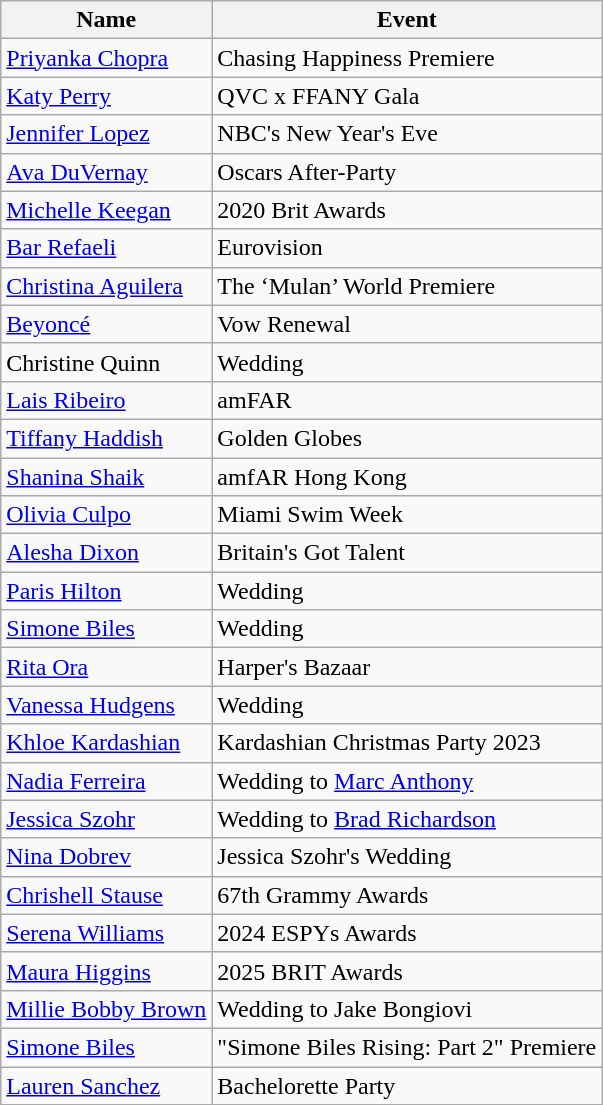<table class="wikitable">
<tr>
<th>Name</th>
<th>Event</th>
</tr>
<tr>
<td><a href='#'>Priyanka Chopra</a></td>
<td>Chasing Happiness Premiere</td>
</tr>
<tr>
<td><a href='#'>Katy Perry</a></td>
<td>QVC x FFANY Gala</td>
</tr>
<tr>
<td><a href='#'>Jennifer Lopez</a></td>
<td>NBC's New Year's Eve</td>
</tr>
<tr>
<td><a href='#'>Ava DuVernay</a></td>
<td>Oscars After-Party</td>
</tr>
<tr>
<td><a href='#'>Michelle Keegan</a></td>
<td>2020 Brit Awards</td>
</tr>
<tr>
<td><a href='#'>Bar Refaeli</a></td>
<td>Eurovision</td>
</tr>
<tr>
<td><a href='#'>Christina Aguilera</a></td>
<td>The ‘Mulan’ World Premiere</td>
</tr>
<tr>
<td><a href='#'>Beyoncé</a></td>
<td>Vow Renewal</td>
</tr>
<tr>
<td>Christine Quinn</td>
<td>Wedding</td>
</tr>
<tr>
<td><a href='#'>Lais Ribeiro</a></td>
<td>amFAR</td>
</tr>
<tr>
<td><a href='#'>Tiffany Haddish</a></td>
<td>Golden Globes</td>
</tr>
<tr>
<td><a href='#'>Shanina Shaik</a></td>
<td>amfAR Hong Kong</td>
</tr>
<tr>
<td><a href='#'>Olivia Culpo</a></td>
<td>Miami Swim Week</td>
</tr>
<tr>
<td><a href='#'>Alesha Dixon</a></td>
<td>Britain's Got Talent</td>
</tr>
<tr>
<td><a href='#'>Paris Hilton</a></td>
<td>Wedding</td>
</tr>
<tr>
<td><a href='#'>Simone Biles</a></td>
<td>Wedding</td>
</tr>
<tr>
<td><a href='#'>Rita Ora</a></td>
<td>Harper's Bazaar</td>
</tr>
<tr>
<td><a href='#'>Vanessa Hudgens</a></td>
<td>Wedding</td>
</tr>
<tr>
<td><a href='#'>Khloe Kardashian</a></td>
<td>Kardashian Christmas Party 2023</td>
</tr>
<tr>
<td><a href='#'>Nadia Ferreira</a></td>
<td>Wedding to <a href='#'>Marc Anthony</a></td>
</tr>
<tr>
<td><a href='#'>Jessica Szohr</a></td>
<td>Wedding to <a href='#'>Brad Richardson</a></td>
</tr>
<tr>
<td><a href='#'>Nina Dobrev</a></td>
<td>Jessica Szohr's Wedding</td>
</tr>
<tr>
<td><a href='#'>Chrishell Stause</a></td>
<td>67th Grammy Awards</td>
</tr>
<tr>
<td><a href='#'>Serena Williams</a></td>
<td>2024 ESPYs Awards</td>
</tr>
<tr>
<td><a href='#'>Maura Higgins</a></td>
<td>2025 BRIT Awards</td>
</tr>
<tr>
<td><a href='#'>Millie Bobby Brown</a></td>
<td>Wedding to Jake Bongiovi</td>
</tr>
<tr>
<td><a href='#'>Simone Biles</a></td>
<td>"Simone Biles Rising: Part 2" Premiere</td>
</tr>
<tr>
<td><a href='#'>Lauren Sanchez</a></td>
<td>Bachelorette Party </td>
</tr>
</table>
